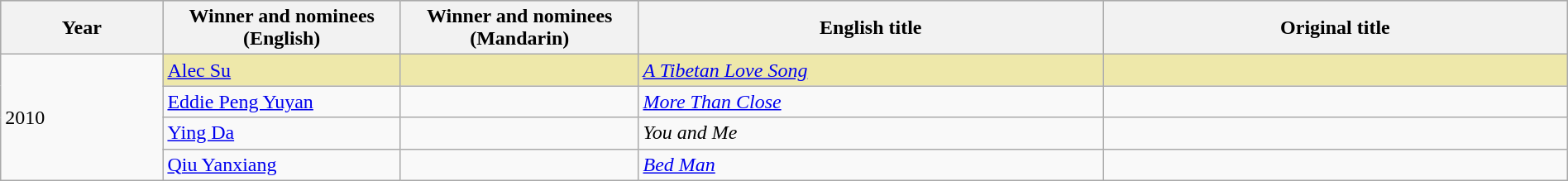<table class="wikitable" style="width:100%;">
<tr style="background:#BEBEBE">
<th width="100"><strong>Year</strong></th>
<th width="150"><strong>Winner and nominees<br>(English)</strong></th>
<th width="150"><strong>Winner and nominees<br>(Mandarin)</strong></th>
<th width="300"><strong>English title</strong></th>
<th width="300"><strong>Original title</strong></th>
</tr>
<tr>
<td rowspan="4">2010</td>
<td style="background:#EEE8AA;"><a href='#'>Alec Su</a></td>
<td style="background:#EEE8AA;"></td>
<td style="background:#EEE8AA;"><em><a href='#'>A Tibetan Love Song</a></em></td>
<td style="background:#EEE8AA;"></td>
</tr>
<tr>
<td><a href='#'>Eddie Peng Yuyan</a></td>
<td></td>
<td><em><a href='#'>More Than Close</a></em></td>
<td></td>
</tr>
<tr>
<td><a href='#'>Ying Da</a></td>
<td></td>
<td><em>You and Me</em></td>
<td></td>
</tr>
<tr>
<td><a href='#'>Qiu Yanxiang</a></td>
<td></td>
<td><em><a href='#'>Bed Man</a></em></td>
<td></td>
</tr>
</table>
